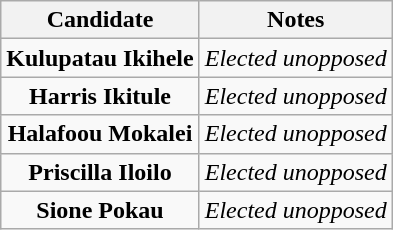<table class="wikitable centre" style="text-align:center;">
<tr>
<th>Candidate</th>
<th>Notes</th>
</tr>
<tr>
<td><strong>Kulupatau Ikihele</strong></td>
<td><em>Elected unopposed</em></td>
</tr>
<tr>
<td><strong>Harris Ikitule</strong></td>
<td><em>Elected unopposed</em></td>
</tr>
<tr>
<td><strong>Halafoou Mokalei</strong></td>
<td><em>Elected unopposed</em></td>
</tr>
<tr>
<td><strong>Priscilla Iloilo</strong></td>
<td><em>Elected unopposed</em></td>
</tr>
<tr>
<td><strong>Sione Pokau</strong></td>
<td><em>Elected unopposed</em></td>
</tr>
</table>
